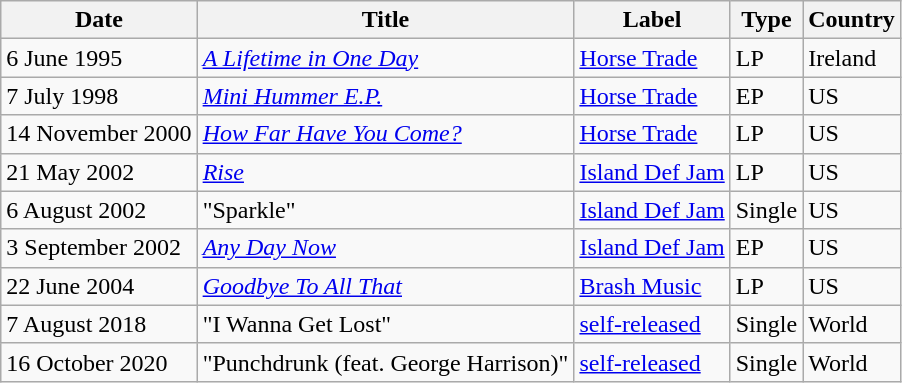<table class="wikitable">
<tr>
<th>Date</th>
<th>Title</th>
<th>Label</th>
<th>Type</th>
<th>Country</th>
</tr>
<tr>
<td>6 June 1995</td>
<td><em><a href='#'>A Lifetime in One Day</a></em></td>
<td><a href='#'>Horse Trade</a></td>
<td>LP</td>
<td>Ireland</td>
</tr>
<tr>
<td>7 July 1998</td>
<td><em><a href='#'>Mini Hummer E.P.</a></em></td>
<td><a href='#'>Horse Trade</a></td>
<td>EP</td>
<td>US</td>
</tr>
<tr>
<td>14 November 2000</td>
<td><em><a href='#'>How Far Have You Come?</a></em></td>
<td><a href='#'>Horse Trade</a></td>
<td>LP</td>
<td>US</td>
</tr>
<tr>
<td>21 May 2002</td>
<td><em><a href='#'>Rise</a></em></td>
<td><a href='#'>Island Def Jam</a></td>
<td>LP</td>
<td>US</td>
</tr>
<tr>
<td>6 August 2002</td>
<td>"Sparkle"</td>
<td><a href='#'>Island Def Jam</a></td>
<td>Single</td>
<td>US</td>
</tr>
<tr>
<td>3 September 2002</td>
<td><em><a href='#'>Any Day Now</a></em></td>
<td><a href='#'>Island Def Jam</a></td>
<td>EP</td>
<td>US</td>
</tr>
<tr>
<td>22 June 2004</td>
<td><em><a href='#'>Goodbye To All That</a></em></td>
<td><a href='#'>Brash Music</a></td>
<td>LP</td>
<td>US</td>
</tr>
<tr>
<td>7 August 2018</td>
<td>"I Wanna Get Lost"</td>
<td><a href='#'>self-released</a></td>
<td>Single</td>
<td>World</td>
</tr>
<tr>
<td>16 October 2020</td>
<td>"Punchdrunk (feat. George Harrison)"</td>
<td><a href='#'>self-released</a></td>
<td>Single</td>
<td>World</td>
</tr>
</table>
